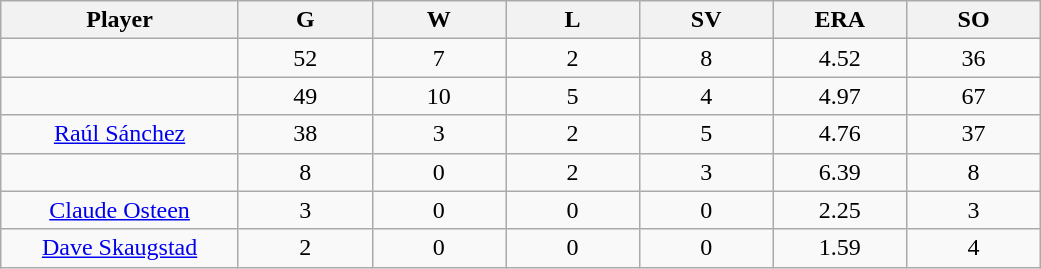<table class="wikitable sortable">
<tr>
<th bgcolor="#DDDDFF" width="16%">Player</th>
<th bgcolor="#DDDDFF" width="9%">G</th>
<th bgcolor="#DDDDFF" width="9%">W</th>
<th bgcolor="#DDDDFF" width="9%">L</th>
<th bgcolor="#DDDDFF" width="9%">SV</th>
<th bgcolor="#DDDDFF" width="9%">ERA</th>
<th bgcolor="#DDDDFF" width="9%">SO</th>
</tr>
<tr align="center">
<td></td>
<td>52</td>
<td>7</td>
<td>2</td>
<td>8</td>
<td>4.52</td>
<td>36</td>
</tr>
<tr align="center">
<td></td>
<td>49</td>
<td>10</td>
<td>5</td>
<td>4</td>
<td>4.97</td>
<td>67</td>
</tr>
<tr align="center">
<td><a href='#'>Raúl Sánchez</a></td>
<td>38</td>
<td>3</td>
<td>2</td>
<td>5</td>
<td>4.76</td>
<td>37</td>
</tr>
<tr align="center">
<td></td>
<td>8</td>
<td>0</td>
<td>2</td>
<td>3</td>
<td>6.39</td>
<td>8</td>
</tr>
<tr align="center">
<td><a href='#'>Claude Osteen</a></td>
<td>3</td>
<td>0</td>
<td>0</td>
<td>0</td>
<td>2.25</td>
<td>3</td>
</tr>
<tr align="center">
<td><a href='#'>Dave Skaugstad</a></td>
<td>2</td>
<td>0</td>
<td>0</td>
<td>0</td>
<td>1.59</td>
<td>4</td>
</tr>
</table>
